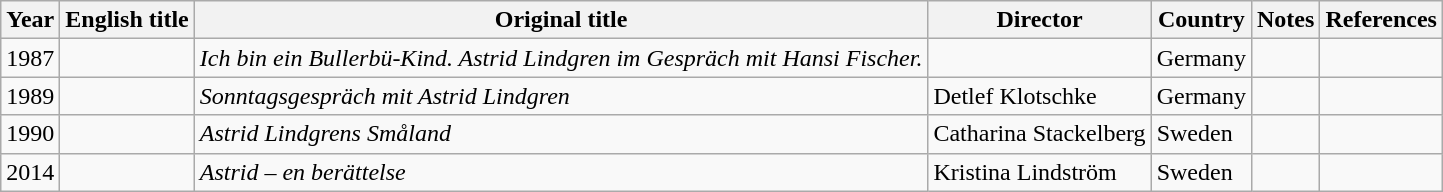<table class="wikitable sortable">
<tr class="hintergrundfarbe5">
<th>Year</th>
<th>English title</th>
<th>Original title</th>
<th>Director</th>
<th>Country</th>
<th>Notes</th>
<th>References</th>
</tr>
<tr>
<td>1987</td>
<td></td>
<td><em>Ich bin ein Bullerbü-Kind. Astrid Lindgren im Gespräch mit Hansi Fischer.</em></td>
<td></td>
<td>Germany</td>
<td></td>
<td></td>
</tr>
<tr>
<td>1989</td>
<td></td>
<td><em>Sonntagsgespräch mit Astrid Lindgren</em></td>
<td>Detlef Klotschke</td>
<td>Germany</td>
<td></td>
<td></td>
</tr>
<tr>
<td>1990</td>
<td></td>
<td><em>Astrid Lindgrens Småland</em></td>
<td>Catharina Stackelberg</td>
<td>Sweden</td>
<td></td>
<td></td>
</tr>
<tr>
<td>2014</td>
<td></td>
<td><em>Astrid – en berättelse</em></td>
<td>Kristina Lindström</td>
<td>Sweden</td>
<td></td>
<td></td>
</tr>
</table>
